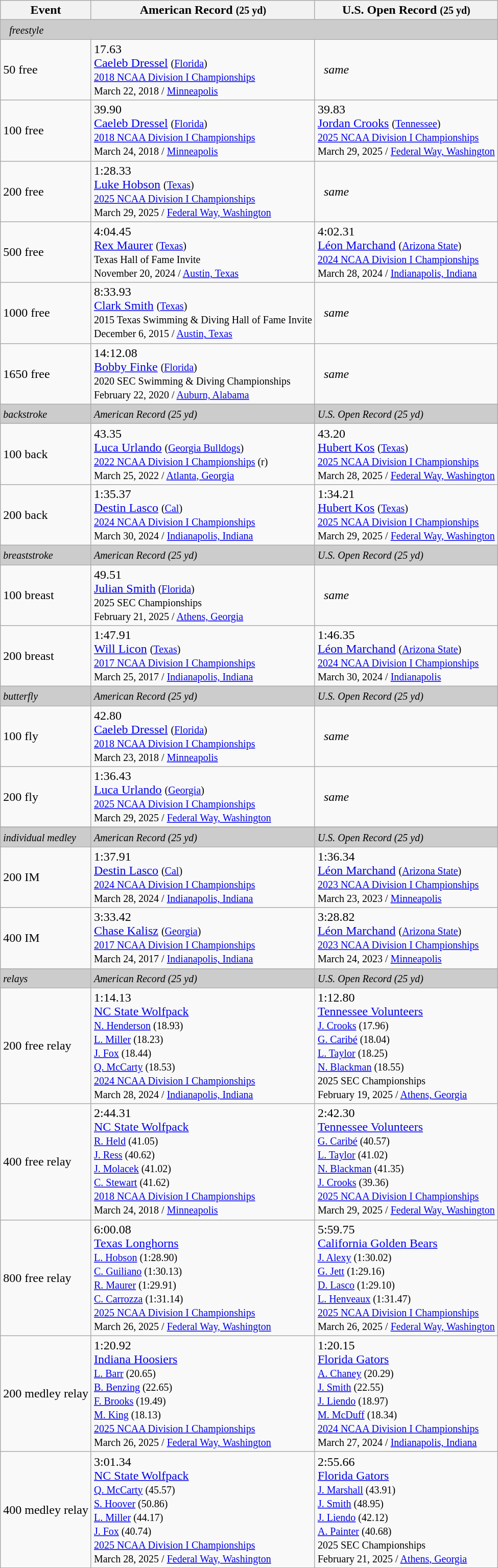<table class="wikitable">
<tr>
<th>Event</th>
<th>American Record <small>(25 yd)</small></th>
<th>U.S. Open Record <small>(25 yd)</small></th>
</tr>
<tr>
<td bgcolor="#cccccc" colspan=3>  <small><em>freestyle</em></small></td>
</tr>
<tr>
<td>50 free</td>
<td>17.63 <br> <a href='#'>Caeleb Dressel</a> <small> (<a href='#'>Florida</a>) <br> <a href='#'>2018 NCAA Division I Championships</a> <br> March 22, 2018 / <a href='#'>Minneapolis</a> </small></td>
<td>  <em>same</em></td>
</tr>
<tr>
<td>100 free</td>
<td>39.90 <br> <a href='#'>Caeleb Dressel</a> <small> (<a href='#'>Florida</a>) <br> <a href='#'>2018 NCAA Division I Championships</a> <br> March 24, 2018 / <a href='#'>Minneapolis</a> </small></td>
<td>39.83 <br>  <a href='#'>Jordan Crooks</a> <small> (<a href='#'>Tennessee</a>) <br> <a href='#'>2025 NCAA Division I Championships</a> <br> March 29, 2025 / <a href='#'>Federal Way, Washington</a> </small></td>
</tr>
<tr>
<td>200 free</td>
<td>1:28.33<br> <a href='#'>Luke Hobson</a> <small> (<a href='#'>Texas</a>) <br> <a href='#'>2025 NCAA Division I Championships</a> <br> March 29, 2025 / <a href='#'>Federal Way, Washington</a> </small></td>
<td>  <em>same</em></td>
</tr>
<tr>
<td>500 free</td>
<td>4:04.45 <br> <a href='#'>Rex Maurer</a> <small> (<a href='#'>Texas</a>) <br> Texas Hall of Fame Invite <br> November 20, 2024 / <a href='#'>Austin, Texas</a> </small></td>
<td>4:02.31 <br>  <a href='#'>Léon Marchand</a> <small> (<a href='#'>Arizona State</a>) <br> <a href='#'>2024 NCAA Division I Championships</a> <br> March 28, 2024 / <a href='#'>Indianapolis, Indiana</a> </small></td>
</tr>
<tr>
<td>1000 free</td>
<td>8:33.93 <br> <a href='#'>Clark Smith</a> <small> (<a href='#'>Texas</a>) <br> 2015 Texas Swimming & Diving Hall of Fame Invite <br> December 6, 2015 / <a href='#'>Austin, Texas</a></small></td>
<td>  <em>same</em></td>
</tr>
<tr>
<td>1650 free</td>
<td>14:12.08 <br> <a href='#'>Bobby Finke</a> <small> (<a href='#'>Florida</a>) <br> 2020 SEC Swimming & Diving Championships <br> February 22, 2020 / <a href='#'>Auburn, Alabama</a> </small></td>
<td>  <em>same</em></td>
</tr>
<tr bgcolor="#cccccc">
<td><small><em>backstroke</em></small></td>
<td><small><em>American Record (25 yd)</em></small></td>
<td><small><em>U.S. Open Record (25 yd)</em></small></td>
</tr>
<tr>
<td>100 back</td>
<td>43.35 <br> <a href='#'>Luca Urlando</a> <small> (<a href='#'>Georgia Bulldogs</a>) <br> <a href='#'>2022 NCAA Division I Championships</a> (r) <br> March 25, 2022 / <a href='#'>Atlanta, Georgia</a> </small></td>
<td>43.20 <br>  <a href='#'>Hubert Kos</a> <small> (<a href='#'>Texas</a>) <br> <a href='#'>2025 NCAA Division I Championships</a> <br> March 28, 2025 / <a href='#'>Federal Way, Washington</a> </small></td>
</tr>
<tr>
<td>200 back</td>
<td>1:35.37<br> <a href='#'>Destin Lasco</a> <small> (<a href='#'>Cal</a>) <br> <a href='#'>2024 NCAA Division I Championships</a> <br> March 30, 2024 / <a href='#'>Indianapolis, Indiana</a> </small></td>
<td>1:34.21 <br>  <a href='#'>Hubert Kos</a> <small> (<a href='#'>Texas</a>) <br> <a href='#'>2025 NCAA Division I Championships</a> <br> March 29, 2025 / <a href='#'>Federal Way, Washington</a> </small></td>
</tr>
<tr bgcolor="#cccccc">
<td><small><em>breaststroke</em></small></td>
<td><small><em>American Record (25 yd)</em></small></td>
<td><small><em>U.S. Open Record (25 yd)</em></small></td>
</tr>
<tr>
<td>100 breast</td>
<td>49.51 <br><a href='#'>Julian Smith</a><small> (<a href='#'>Florida</a>)  <br> 2025 SEC Championships <br> February 21, 2025 / <a href='#'>Athens, Georgia</a> </small></td>
<td>  <em>same</em></td>
</tr>
<tr>
<td>200 breast</td>
<td>1:47.91 <br> <a href='#'>Will Licon</a> <small> (<a href='#'>Texas</a>) <br> <a href='#'>2017 NCAA Division I Championships</a> <br> March 25, 2017 / <a href='#'>Indianapolis, Indiana</a>  </small></td>
<td>1:46.35 <br>  <a href='#'>Léon Marchand</a> <small> (<a href='#'>Arizona State</a>) <br> <a href='#'>2024 NCAA Division I Championships</a> <br> March 30, 2024 / <a href='#'>Indianapolis</a></small></td>
</tr>
<tr bgcolor="#cccccc">
<td><small><em>butterfly</em></small></td>
<td><small><em>American Record (25 yd)</em></small></td>
<td><small><em>U.S. Open Record (25 yd)</em></small></td>
</tr>
<tr>
<td>100 fly</td>
<td>42.80 <br> <a href='#'>Caeleb Dressel</a> <small> (<a href='#'>Florida</a>) <br> <a href='#'>2018 NCAA Division I Championships</a> <br> March 23, 2018 / <a href='#'>Minneapolis</a>  </small></td>
<td>  <em>same</em></td>
</tr>
<tr>
<td>200 fly</td>
<td>1:36.43 <br> <a href='#'>Luca Urlando</a> <small>(<a href='#'>Georgia</a>) <br> <a href='#'>2025 NCAA Division I Championships</a> <br> March 29, 2025 / <a href='#'>Federal Way, Washington</a> </small></td>
<td>  <em>same</em></td>
</tr>
<tr>
</tr>
<tr bgcolor="#cccccc">
<td><small><em>individual medley</em></small></td>
<td><small><em>American Record (25 yd)</em></small></td>
<td><small><em>U.S. Open Record (25 yd)</em></small></td>
</tr>
<tr>
<td>200 IM</td>
<td>1:37.91 <br> <a href='#'>Destin Lasco</a> <small> (<a href='#'>Cal</a>)  <br> <a href='#'>2024 NCAA Division I Championships</a> <br> March 28, 2024 / <a href='#'>Indianapolis, Indiana</a> </small></td>
<td>1:36.34 <br>  <a href='#'>Léon Marchand</a> <small> (<a href='#'>Arizona State</a>) <br> <a href='#'>2023 NCAA Division I Championships</a> <br> March 23, 2023 / <a href='#'>Minneapolis</a> </small></td>
</tr>
<tr>
<td>400 IM</td>
<td>3:33.42 <br> <a href='#'>Chase Kalisz</a> <small> (<a href='#'>Georgia</a>) <br> <a href='#'>2017 NCAA Division I Championships</a> <br> March 24, 2017 / <a href='#'>Indianapolis, Indiana</a> </small></td>
<td>3:28.82 <br>  <a href='#'>Léon Marchand</a> <small> (<a href='#'>Arizona State</a>) <br> <a href='#'>2023 NCAA Division I Championships</a> <br> March 24, 2023 / <a href='#'>Minneapolis</a> </small></td>
</tr>
<tr bgcolor="#cccccc">
<td><small><em>relays</em></small></td>
<td><small><em>American Record (25 yd)</em></small></td>
<td><small><em>U.S. Open Record (25 yd)</em></small></td>
</tr>
<tr>
<td>200 free relay</td>
<td>1:14.13<br> <a href='#'>NC State Wolfpack</a> <br><small><a href='#'>N. Henderson</a>  (18.93)<br><a href='#'>L. Miller</a> (18.23)<br><a href='#'>J. Fox</a> (18.44)<br><a href='#'>Q. McCarty</a> (18.53)<br> <a href='#'>2024 NCAA Division I Championships</a> <br> March 28, 2024 / <a href='#'>Indianapolis, Indiana</a> </small></td>
<td>1:12.80 <br> <a href='#'>Tennessee Volunteers</a> <br><small>  <a href='#'>J. Crooks</a> (17.96)<br>  <a href='#'>G. Caribé</a> (18.04)<br>  <a href='#'>L. Taylor</a> (18.25)<br>  <a href='#'>N. Blackman</a> (18.55) <br> 2025 SEC Championships <br> February 19, 2025 / <a href='#'>Athens, Georgia</a> </small></td>
</tr>
<tr>
<td>400 free relay</td>
<td>2:44.31 <br> <a href='#'>NC State Wolfpack</a> <br><small> <a href='#'>R. Held</a> (41.05)<br><a href='#'>J. Ress</a> (40.62)<br><a href='#'>J. Molacek</a> (41.02)<br><a href='#'>C. Stewart</a> (41.62) <br> <a href='#'>2018 NCAA Division I Championships</a> <br> March 24, 2018 / <a href='#'>Minneapolis</a> </small></td>
<td>2:42.30 <br> <a href='#'>Tennessee Volunteers</a> <br><small> <a href='#'>G. Caribé</a> (40.57)<br> <a href='#'>L. Taylor</a> (41.02)<br>  <a href='#'>N. Blackman</a> (41.35)<br> <a href='#'>J. Crooks</a> (39.36) <br> <a href='#'>2025 NCAA Division I Championships</a> <br> March 29, 2025 / <a href='#'>Federal Way, Washington</a> </small></td>
</tr>
<tr>
<td>800 free relay</td>
<td>6:00.08<br> <a href='#'>Texas Longhorns</a> <br><small><a href='#'>L. Hobson</a> (1:28.90)<br><a href='#'>C. Guiliano</a> (1:30.13)<br><a href='#'>R. Maurer</a> (1:29.91)<br><a href='#'>C. Carrozza</a> (1:31.14) <br> <a href='#'>2025 NCAA Division I Championships</a> <br> March 26, 2025 / <a href='#'>Federal Way, Washington</a> </small></td>
<td>5:59.75 <br> <a href='#'>California Golden Bears</a> <br><small> <a href='#'>J. Alexy</a> (1:30.02)<br> <a href='#'>G. Jett</a> (1:29.16)<br><a href='#'>D. Lasco</a> (1:29.10)<br>  <a href='#'>L. Henveaux</a> (1:31.47) <br> <a href='#'>2025 NCAA Division I Championships</a> <br> March 26, 2025 / <a href='#'>Federal Way, Washington</a></small></td>
</tr>
<tr>
<td>200 medley relay</td>
<td>1:20.92 <br> <a href='#'>Indiana Hoosiers</a> <br><small><a href='#'>L. Barr</a> (20.65)<br><a href='#'>B. Benzing</a>  (22.65)<br><a href='#'>F. Brooks</a> (19.49)<br><a href='#'>M. King</a> (18.13) <br> <a href='#'>2025 NCAA Division I Championships</a> <br> March 26, 2025 / <a href='#'>Federal Way, Washington</a></small></td>
<td>1:20.15 <br> <a href='#'>Florida Gators</a> <br><small><a href='#'>A. Chaney</a> (20.29)<br><a href='#'>J. Smith</a> (22.55)<br> <a href='#'>J. Liendo</a> (18.97)<br><a href='#'>M. McDuff</a> (18.34) <br> <a href='#'>2024 NCAA Division I Championships</a> <br> March 27, 2024 / <a href='#'>Indianapolis, Indiana</a> </small></td>
</tr>
<tr>
<td>400 medley relay</td>
<td>3:01.34 <br> <a href='#'>NC State Wolfpack</a> <br><small><a href='#'>Q. McCarty</a> (45.57)<br><a href='#'>S. Hoover</a> (50.86)<br><a href='#'>L. Miller</a> (44.17)<br><a href='#'>J. Fox</a> (40.74) <br> <a href='#'>2025 NCAA Division I Championships</a> <br> March 28, 2025 / <a href='#'>Federal Way, Washington</a> </small></td>
<td>2:55.66 <br> <a href='#'>Florida Gators</a> <br><small> <a href='#'>J. Marshall</a> (43.91)<br> <a href='#'>J. Smith</a> (48.95)<br> <a href='#'>J. Liendo</a> (42.12)<br>  <a href='#'>A. Painter</a> (40.68) <br> 2025 SEC Championships <br> February 21, 2025 / <a href='#'>Athens, Georgia</a> </small></td>
</tr>
<tr>
</tr>
</table>
